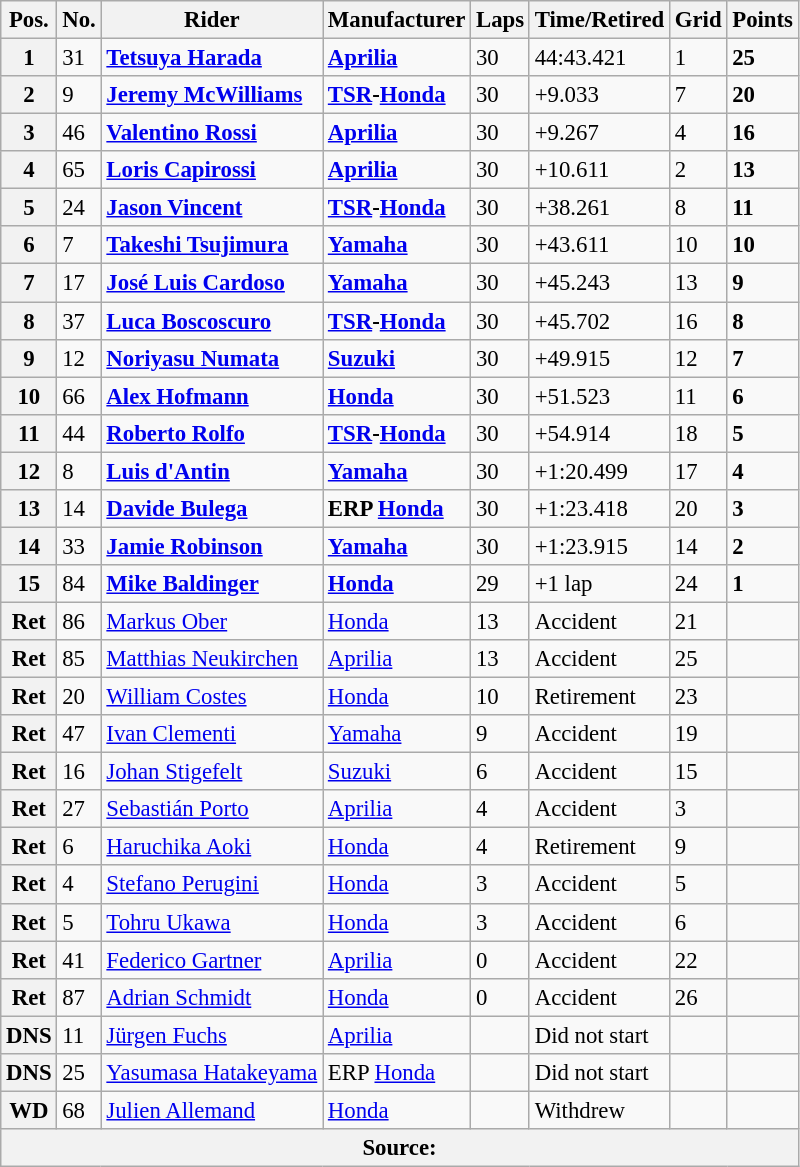<table class="wikitable" style="font-size: 95%;">
<tr>
<th>Pos.</th>
<th>No.</th>
<th>Rider</th>
<th>Manufacturer</th>
<th>Laps</th>
<th>Time/Retired</th>
<th>Grid</th>
<th>Points</th>
</tr>
<tr>
<th>1</th>
<td>31</td>
<td> <strong><a href='#'>Tetsuya Harada</a></strong></td>
<td><strong><a href='#'>Aprilia</a></strong></td>
<td>30</td>
<td>44:43.421</td>
<td>1</td>
<td><strong>25</strong></td>
</tr>
<tr>
<th>2</th>
<td>9</td>
<td> <strong><a href='#'>Jeremy McWilliams</a></strong></td>
<td><strong><a href='#'>TSR</a>-<a href='#'>Honda</a></strong></td>
<td>30</td>
<td>+9.033</td>
<td>7</td>
<td><strong>20</strong></td>
</tr>
<tr>
<th>3</th>
<td>46</td>
<td> <strong><a href='#'>Valentino Rossi</a></strong></td>
<td><strong><a href='#'>Aprilia</a></strong></td>
<td>30</td>
<td>+9.267</td>
<td>4</td>
<td><strong>16</strong></td>
</tr>
<tr>
<th>4</th>
<td>65</td>
<td> <strong><a href='#'>Loris Capirossi</a></strong></td>
<td><strong><a href='#'>Aprilia</a></strong></td>
<td>30</td>
<td>+10.611</td>
<td>2</td>
<td><strong>13</strong></td>
</tr>
<tr>
<th>5</th>
<td>24</td>
<td> <strong><a href='#'>Jason Vincent</a></strong></td>
<td><strong><a href='#'>TSR</a>-<a href='#'>Honda</a></strong></td>
<td>30</td>
<td>+38.261</td>
<td>8</td>
<td><strong>11</strong></td>
</tr>
<tr>
<th>6</th>
<td>7</td>
<td> <strong><a href='#'>Takeshi Tsujimura</a></strong></td>
<td><strong><a href='#'>Yamaha</a></strong></td>
<td>30</td>
<td>+43.611</td>
<td>10</td>
<td><strong>10</strong></td>
</tr>
<tr>
<th>7</th>
<td>17</td>
<td> <strong><a href='#'>José Luis Cardoso</a></strong></td>
<td><strong><a href='#'>Yamaha</a></strong></td>
<td>30</td>
<td>+45.243</td>
<td>13</td>
<td><strong>9</strong></td>
</tr>
<tr>
<th>8</th>
<td>37</td>
<td> <strong><a href='#'>Luca Boscoscuro</a></strong></td>
<td><strong><a href='#'>TSR</a>-<a href='#'>Honda</a></strong></td>
<td>30</td>
<td>+45.702</td>
<td>16</td>
<td><strong>8</strong></td>
</tr>
<tr>
<th>9</th>
<td>12</td>
<td> <strong><a href='#'>Noriyasu Numata</a></strong></td>
<td><strong><a href='#'>Suzuki</a></strong></td>
<td>30</td>
<td>+49.915</td>
<td>12</td>
<td><strong>7</strong></td>
</tr>
<tr>
<th>10</th>
<td>66</td>
<td> <strong><a href='#'>Alex Hofmann</a></strong></td>
<td><strong><a href='#'>Honda</a></strong></td>
<td>30</td>
<td>+51.523</td>
<td>11</td>
<td><strong>6</strong></td>
</tr>
<tr>
<th>11</th>
<td>44</td>
<td> <strong><a href='#'>Roberto Rolfo</a></strong></td>
<td><strong><a href='#'>TSR</a>-<a href='#'>Honda</a></strong></td>
<td>30</td>
<td>+54.914</td>
<td>18</td>
<td><strong>5</strong></td>
</tr>
<tr>
<th>12</th>
<td>8</td>
<td> <strong><a href='#'>Luis d'Antin</a></strong></td>
<td><strong><a href='#'>Yamaha</a></strong></td>
<td>30</td>
<td>+1:20.499</td>
<td>17</td>
<td><strong>4</strong></td>
</tr>
<tr>
<th>13</th>
<td>14</td>
<td> <strong><a href='#'>Davide Bulega</a></strong></td>
<td><strong>ERP <a href='#'>Honda</a></strong></td>
<td>30</td>
<td>+1:23.418</td>
<td>20</td>
<td><strong>3</strong></td>
</tr>
<tr>
<th>14</th>
<td>33</td>
<td> <strong><a href='#'>Jamie Robinson</a></strong></td>
<td><strong><a href='#'>Yamaha</a></strong></td>
<td>30</td>
<td>+1:23.915</td>
<td>14</td>
<td><strong>2</strong></td>
</tr>
<tr>
<th>15</th>
<td>84</td>
<td> <strong><a href='#'>Mike Baldinger</a></strong></td>
<td><strong><a href='#'>Honda</a></strong></td>
<td>29</td>
<td>+1 lap</td>
<td>24</td>
<td><strong>1</strong></td>
</tr>
<tr>
<th>Ret</th>
<td>86</td>
<td> <a href='#'>Markus Ober</a></td>
<td><a href='#'>Honda</a></td>
<td>13</td>
<td>Accident</td>
<td>21</td>
<td></td>
</tr>
<tr>
<th>Ret</th>
<td>85</td>
<td> <a href='#'>Matthias Neukirchen</a></td>
<td><a href='#'>Aprilia</a></td>
<td>13</td>
<td>Accident</td>
<td>25</td>
<td></td>
</tr>
<tr>
<th>Ret</th>
<td>20</td>
<td> <a href='#'>William Costes</a></td>
<td><a href='#'>Honda</a></td>
<td>10</td>
<td>Retirement</td>
<td>23</td>
<td></td>
</tr>
<tr>
<th>Ret</th>
<td>47</td>
<td> <a href='#'>Ivan Clementi</a></td>
<td><a href='#'>Yamaha</a></td>
<td>9</td>
<td>Accident</td>
<td>19</td>
<td></td>
</tr>
<tr>
<th>Ret</th>
<td>16</td>
<td> <a href='#'>Johan Stigefelt</a></td>
<td><a href='#'>Suzuki</a></td>
<td>6</td>
<td>Accident</td>
<td>15</td>
<td></td>
</tr>
<tr>
<th>Ret</th>
<td>27</td>
<td> <a href='#'>Sebastián Porto</a></td>
<td><a href='#'>Aprilia</a></td>
<td>4</td>
<td>Accident</td>
<td>3</td>
<td></td>
</tr>
<tr>
<th>Ret</th>
<td>6</td>
<td> <a href='#'>Haruchika Aoki</a></td>
<td><a href='#'>Honda</a></td>
<td>4</td>
<td>Retirement</td>
<td>9</td>
<td></td>
</tr>
<tr>
<th>Ret</th>
<td>4</td>
<td> <a href='#'>Stefano Perugini</a></td>
<td><a href='#'>Honda</a></td>
<td>3</td>
<td>Accident</td>
<td>5</td>
<td></td>
</tr>
<tr>
<th>Ret</th>
<td>5</td>
<td> <a href='#'>Tohru Ukawa</a></td>
<td><a href='#'>Honda</a></td>
<td>3</td>
<td>Accident</td>
<td>6</td>
<td></td>
</tr>
<tr>
<th>Ret</th>
<td>41</td>
<td> <a href='#'>Federico Gartner</a></td>
<td><a href='#'>Aprilia</a></td>
<td>0</td>
<td>Accident</td>
<td>22</td>
<td></td>
</tr>
<tr>
<th>Ret</th>
<td>87</td>
<td> <a href='#'>Adrian Schmidt</a></td>
<td><a href='#'>Honda</a></td>
<td>0</td>
<td>Accident</td>
<td>26</td>
<td></td>
</tr>
<tr>
<th>DNS</th>
<td>11</td>
<td> <a href='#'>Jürgen Fuchs</a></td>
<td><a href='#'>Aprilia</a></td>
<td></td>
<td>Did not start</td>
<td></td>
<td></td>
</tr>
<tr>
<th>DNS</th>
<td>25</td>
<td> <a href='#'>Yasumasa Hatakeyama</a></td>
<td>ERP <a href='#'>Honda</a></td>
<td></td>
<td>Did not start</td>
<td></td>
<td></td>
</tr>
<tr>
<th>WD</th>
<td>68</td>
<td> <a href='#'>Julien Allemand</a></td>
<td><a href='#'>Honda</a></td>
<td></td>
<td>Withdrew</td>
<td></td>
<td></td>
</tr>
<tr>
<th colspan=8>Source: </th>
</tr>
</table>
